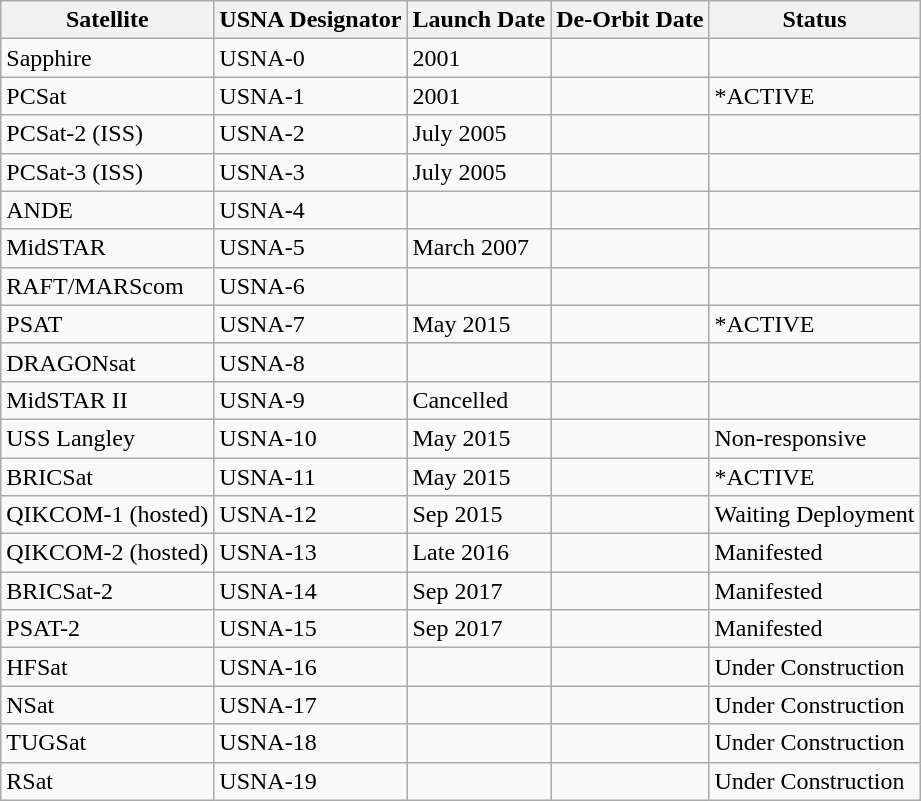<table class="wikitable">
<tr>
<th>Satellite</th>
<th>USNA Designator</th>
<th>Launch Date</th>
<th>De-Orbit Date</th>
<th>Status</th>
</tr>
<tr>
<td>Sapphire</td>
<td>USNA-0</td>
<td>2001</td>
<td></td>
<td></td>
</tr>
<tr>
<td>PCSat</td>
<td>USNA-1</td>
<td>2001</td>
<td></td>
<td>*ACTIVE</td>
</tr>
<tr>
<td>PCSat-2 (ISS)</td>
<td>USNA-2</td>
<td>July 2005</td>
<td></td>
<td></td>
</tr>
<tr>
<td>PCSat-3 (ISS)</td>
<td>USNA-3</td>
<td>July 2005</td>
<td></td>
<td></td>
</tr>
<tr>
<td>ANDE</td>
<td>USNA-4</td>
<td></td>
<td></td>
<td></td>
</tr>
<tr>
<td>MidSTAR</td>
<td>USNA-5</td>
<td>March 2007</td>
<td></td>
<td></td>
</tr>
<tr>
<td>RAFT/MARScom</td>
<td>USNA-6</td>
<td></td>
<td></td>
<td></td>
</tr>
<tr>
<td>PSAT</td>
<td>USNA-7</td>
<td>May 2015</td>
<td></td>
<td>*ACTIVE</td>
</tr>
<tr>
<td>DRAGONsat</td>
<td>USNA-8</td>
<td></td>
<td></td>
<td></td>
</tr>
<tr>
<td>MidSTAR II</td>
<td>USNA-9</td>
<td>Cancelled</td>
<td></td>
<td></td>
</tr>
<tr>
<td>USS Langley</td>
<td>USNA-10</td>
<td>May 2015</td>
<td></td>
<td>Non-responsive</td>
</tr>
<tr>
<td>BRICSat</td>
<td>USNA-11</td>
<td>May 2015</td>
<td></td>
<td>*ACTIVE</td>
</tr>
<tr>
<td>QIKCOM-1 (hosted)</td>
<td>USNA-12</td>
<td>Sep 2015</td>
<td></td>
<td>Waiting Deployment</td>
</tr>
<tr>
<td>QIKCOM-2 (hosted)</td>
<td>USNA-13</td>
<td>Late 2016</td>
<td></td>
<td>Manifested</td>
</tr>
<tr>
<td>BRICSat-2</td>
<td>USNA-14</td>
<td>Sep 2017</td>
<td></td>
<td>Manifested</td>
</tr>
<tr>
<td>PSAT-2</td>
<td>USNA-15</td>
<td>Sep 2017</td>
<td></td>
<td>Manifested</td>
</tr>
<tr>
<td>HFSat</td>
<td>USNA-16</td>
<td></td>
<td></td>
<td>Under Construction</td>
</tr>
<tr>
<td>NSat</td>
<td>USNA-17</td>
<td></td>
<td></td>
<td>Under Construction</td>
</tr>
<tr>
<td>TUGSat</td>
<td>USNA-18</td>
<td></td>
<td></td>
<td>Under Construction</td>
</tr>
<tr>
<td>RSat</td>
<td>USNA-19</td>
<td></td>
<td></td>
<td>Under Construction</td>
</tr>
</table>
